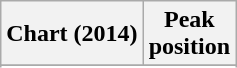<table class="wikitable plainrowheaders sortable">
<tr>
<th scope="col">Chart (2014)</th>
<th scope="col">Peak<br>position</th>
</tr>
<tr>
</tr>
<tr>
</tr>
<tr>
</tr>
<tr>
</tr>
<tr>
</tr>
<tr>
</tr>
<tr>
</tr>
<tr>
</tr>
<tr>
</tr>
<tr>
</tr>
<tr>
</tr>
<tr>
</tr>
<tr>
</tr>
<tr>
</tr>
<tr>
</tr>
</table>
